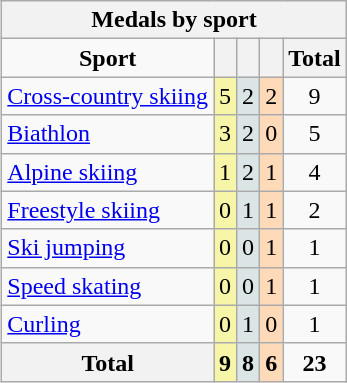<table class="wikitable" border="1"  style="float:right">
<tr>
<th colspan=5>Medals by sport</th>
</tr>
<tr align=center>
<td><strong>Sport</strong></td>
<th bgcolor=#f7f6a8></th>
<th bgcolor=#dce5e5></th>
<th bgcolor=#ffdab9></th>
<th>Total</th>
</tr>
<tr align=center>
<td align=left><a href='#'>Cross-country skiing</a></td>
<td bgcolor=#f7f6a8>5</td>
<td bgcolor=#dce5e5>2</td>
<td bgcolor=#ffdab9>2</td>
<td>9</td>
</tr>
<tr align=center>
<td align=left><a href='#'>Biathlon</a></td>
<td bgcolor=#f7f6a8>3</td>
<td bgcolor=#dce5e5>2</td>
<td bgcolor=#ffdab9>0</td>
<td>5</td>
</tr>
<tr align=center>
<td align=left><a href='#'>Alpine skiing</a></td>
<td bgcolor=#f7f6a8>1</td>
<td bgcolor=#dce5e5>2</td>
<td bgcolor=#ffdab9>1</td>
<td>4</td>
</tr>
<tr align=center>
<td align=left><a href='#'>Freestyle skiing</a></td>
<td bgcolor=#f7f6a8>0</td>
<td bgcolor=#dce5e5>1</td>
<td bgcolor=#ffdab9>1</td>
<td>2</td>
</tr>
<tr align=center>
<td align=left><a href='#'>Ski jumping</a></td>
<td bgcolor=#f7f6a8>0</td>
<td bgcolor=#dce5e5>0</td>
<td bgcolor=#ffdab9>1</td>
<td>1</td>
</tr>
<tr align=center>
<td align=left><a href='#'>Speed skating</a></td>
<td bgcolor=#f7f6a8>0</td>
<td bgcolor=#dce5e5>0</td>
<td bgcolor=#ffdab9>1</td>
<td>1</td>
</tr>
<tr align=center>
<td align=left><a href='#'>Curling</a></td>
<td bgcolor=#f7f6a8>0</td>
<td bgcolor=#dce5e5>1</td>
<td bgcolor=#ffdab9>0</td>
<td>1</td>
</tr>
<tr align=center>
<th bgcolor=#efefef align="left">Total</th>
<td bgcolor=#f7f6a8><strong>9</strong></td>
<td bgcolor=#dce5e5><strong>8</strong></td>
<td bgcolor=#ffdab9><strong>6</strong></td>
<td><strong>23</strong></td>
</tr>
</table>
